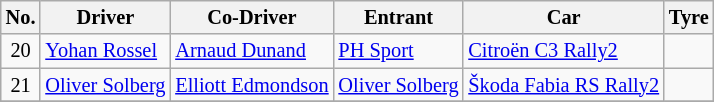<table class="wikitable" style="font-size: 85%;">
<tr>
<th>No.</th>
<th>Driver</th>
<th>Co-Driver</th>
<th>Entrant</th>
<th>Car</th>
<th>Tyre</th>
</tr>
<tr>
<td align="center">20</td>
<td> <a href='#'>Yohan Rossel</a></td>
<td> <a href='#'>Arnaud Dunand</a></td>
<td> <a href='#'>PH Sport</a></td>
<td><a href='#'>Citroën C3 Rally2</a></td>
<td align="center"></td>
</tr>
<tr>
<td align="center">21</td>
<td> <a href='#'>Oliver Solberg</a></td>
<td> <a href='#'>Elliott Edmondson</a></td>
<td> <a href='#'>Oliver Solberg</a></td>
<td><a href='#'>Škoda Fabia RS Rally2</a></td>
<td align="center"></td>
</tr>
<tr>
</tr>
</table>
